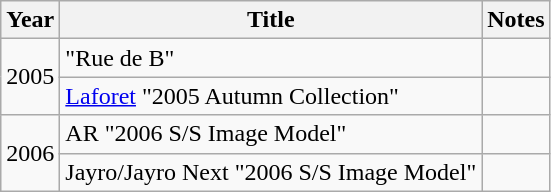<table class="wikitable">
<tr>
<th>Year</th>
<th>Title</th>
<th>Notes</th>
</tr>
<tr>
<td rowspan="2">2005</td>
<td>"Rue de B"</td>
<td></td>
</tr>
<tr>
<td><a href='#'>Laforet</a> "2005 Autumn Collection"</td>
<td></td>
</tr>
<tr>
<td rowspan="2">2006</td>
<td>AR "2006 S/S Image Model"</td>
<td></td>
</tr>
<tr>
<td>Jayro/Jayro Next "2006 S/S Image Model"</td>
<td></td>
</tr>
</table>
